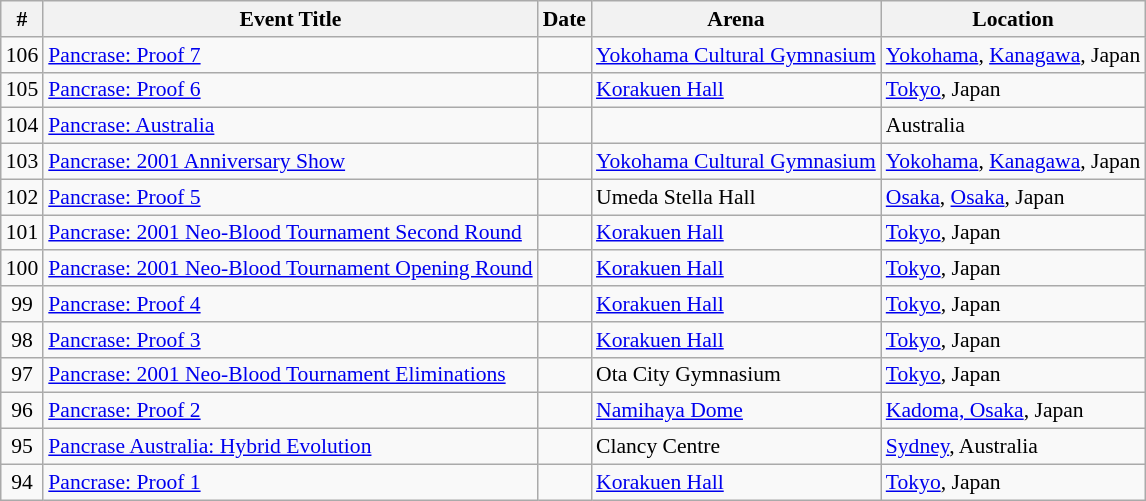<table class="sortable wikitable succession-box" style="font-size:90%;">
<tr>
<th scope="col">#</th>
<th scope="col">Event Title</th>
<th scope="col">Date</th>
<th scope="col">Arena</th>
<th scope="col">Location</th>
</tr>
<tr>
<td align=center>106</td>
<td><a href='#'>Pancrase: Proof 7</a></td>
<td></td>
<td><a href='#'>Yokohama Cultural Gymnasium</a></td>
<td><a href='#'>Yokohama</a>, <a href='#'>Kanagawa</a>, Japan</td>
</tr>
<tr>
<td align=center>105</td>
<td><a href='#'>Pancrase: Proof 6</a></td>
<td></td>
<td><a href='#'>Korakuen Hall</a></td>
<td><a href='#'>Tokyo</a>, Japan</td>
</tr>
<tr>
<td align=center>104</td>
<td><a href='#'>Pancrase: Australia</a></td>
<td></td>
<td></td>
<td>Australia</td>
</tr>
<tr>
<td align=center>103</td>
<td><a href='#'>Pancrase: 2001 Anniversary Show</a></td>
<td></td>
<td><a href='#'>Yokohama Cultural Gymnasium</a></td>
<td><a href='#'>Yokohama</a>, <a href='#'>Kanagawa</a>, Japan</td>
</tr>
<tr>
<td align=center>102</td>
<td><a href='#'>Pancrase: Proof 5</a></td>
<td></td>
<td>Umeda Stella Hall</td>
<td><a href='#'>Osaka</a>, <a href='#'>Osaka</a>, Japan</td>
</tr>
<tr>
<td align=center>101</td>
<td><a href='#'>Pancrase: 2001 Neo-Blood Tournament Second Round</a></td>
<td></td>
<td><a href='#'>Korakuen Hall</a></td>
<td><a href='#'>Tokyo</a>, Japan</td>
</tr>
<tr>
<td align=center>100</td>
<td><a href='#'>Pancrase: 2001 Neo-Blood Tournament Opening Round</a></td>
<td></td>
<td><a href='#'>Korakuen Hall</a></td>
<td><a href='#'>Tokyo</a>, Japan</td>
</tr>
<tr>
<td align=center>99</td>
<td><a href='#'>Pancrase: Proof 4</a></td>
<td></td>
<td><a href='#'>Korakuen Hall</a></td>
<td><a href='#'>Tokyo</a>, Japan</td>
</tr>
<tr>
<td align=center>98</td>
<td><a href='#'>Pancrase: Proof 3</a></td>
<td></td>
<td><a href='#'>Korakuen Hall</a></td>
<td><a href='#'>Tokyo</a>, Japan</td>
</tr>
<tr>
<td align=center>97</td>
<td><a href='#'>Pancrase: 2001 Neo-Blood Tournament Eliminations</a></td>
<td></td>
<td>Ota City Gymnasium</td>
<td><a href='#'>Tokyo</a>, Japan</td>
</tr>
<tr>
<td align=center>96</td>
<td><a href='#'>Pancrase: Proof 2</a></td>
<td></td>
<td><a href='#'>Namihaya Dome</a></td>
<td><a href='#'>Kadoma, Osaka</a>, Japan</td>
</tr>
<tr>
<td align=center>95</td>
<td><a href='#'>Pancrase Australia: Hybrid Evolution</a></td>
<td></td>
<td>Clancy Centre</td>
<td><a href='#'>Sydney</a>, Australia</td>
</tr>
<tr>
<td align=center>94</td>
<td><a href='#'>Pancrase: Proof 1</a></td>
<td></td>
<td><a href='#'>Korakuen Hall</a></td>
<td><a href='#'>Tokyo</a>, Japan</td>
</tr>
</table>
